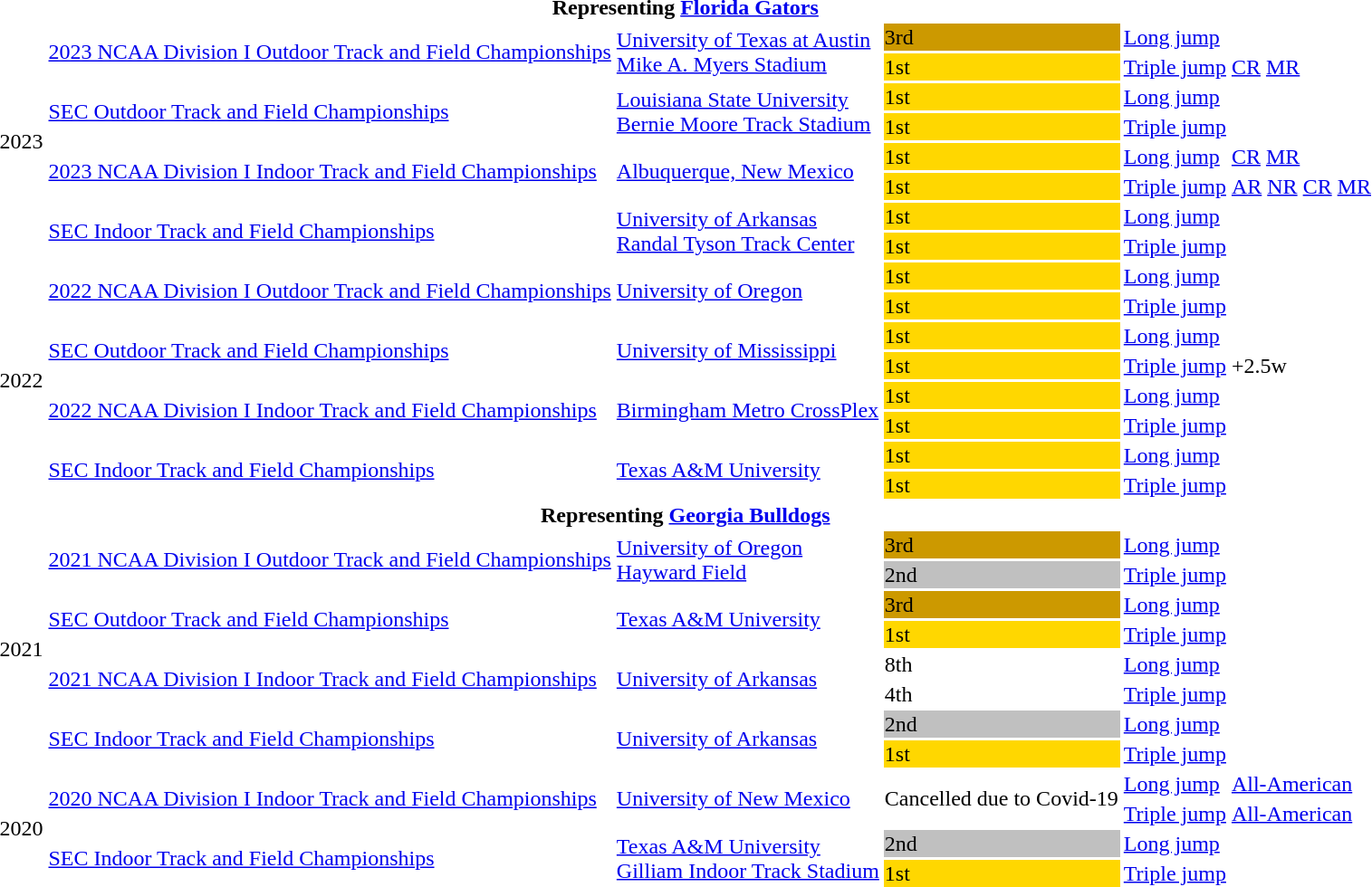<table>
<tr>
<th colspan=6>Representing <a href='#'>Florida Gators</a></th>
</tr>
<tr>
<td rowspan=8>2023</td>
<td rowspan=2><a href='#'>2023 NCAA Division I Outdoor Track and Field Championships</a></td>
<td rowspan=2><a href='#'>University of Texas at Austin</a><br><a href='#'>Mike A. Myers Stadium</a></td>
<td bgcolor=cc9900>3rd</td>
<td><a href='#'>Long jump</a></td>
<td></td>
</tr>
<tr>
<td bgcolor=gold>1st</td>
<td><a href='#'>Triple jump</a></td>
<td> <a href='#'>CR</a> <a href='#'>MR</a></td>
</tr>
<tr>
<td rowspan=2><a href='#'>SEC Outdoor Track and Field Championships</a></td>
<td rowspan=2><a href='#'>Louisiana State University</a><br><a href='#'>Bernie Moore Track Stadium</a></td>
<td bgcolor=gold>1st</td>
<td><a href='#'>Long jump</a></td>
<td></td>
</tr>
<tr>
<td bgcolor=gold>1st</td>
<td><a href='#'>Triple jump</a></td>
<td></td>
</tr>
<tr>
<td rowspan=2><a href='#'>2023 NCAA Division I Indoor Track and Field Championships</a></td>
<td rowspan=2><a href='#'>Albuquerque, New Mexico</a></td>
<td bgcolor=gold>1st</td>
<td><a href='#'>Long jump</a></td>
<td> <a href='#'>CR</a> <a href='#'>MR</a></td>
</tr>
<tr>
<td bgcolor=gold>1st</td>
<td><a href='#'>Triple jump</a></td>
<td> <a href='#'>AR</a> <a href='#'>NR</a> <a href='#'>CR</a> <a href='#'>MR</a></td>
</tr>
<tr>
<td rowspan=2><a href='#'>SEC Indoor Track and Field Championships</a></td>
<td rowspan=2><a href='#'>University of Arkansas</a><br><a href='#'>Randal Tyson Track Center</a></td>
<td bgcolor=gold>1st</td>
<td><a href='#'>Long jump</a></td>
<td></td>
</tr>
<tr>
<td bgcolor=gold>1st</td>
<td><a href='#'>Triple jump</a></td>
<td></td>
</tr>
<tr>
<td rowspan=8>2022</td>
<td rowspan=2><a href='#'>2022 NCAA Division I Outdoor Track and Field Championships</a></td>
<td rowspan=2><a href='#'>University of Oregon</a></td>
<td bgcolor=gold>1st</td>
<td><a href='#'>Long jump</a></td>
<td></td>
</tr>
<tr>
<td bgcolor=gold>1st</td>
<td><a href='#'>Triple jump</a></td>
<td></td>
</tr>
<tr>
<td rowspan=2><a href='#'>SEC Outdoor Track and Field Championships</a></td>
<td rowspan=2><a href='#'>University of Mississippi</a></td>
<td bgcolor=gold>1st</td>
<td><a href='#'>Long jump</a></td>
<td></td>
</tr>
<tr>
<td bgcolor=gold>1st</td>
<td><a href='#'>Triple jump</a></td>
<td> +2.5w</td>
</tr>
<tr>
<td rowspan=2><a href='#'>2022 NCAA Division I Indoor Track and Field Championships</a></td>
<td rowspan=2><a href='#'>Birmingham Metro CrossPlex</a></td>
<td bgcolor=gold>1st</td>
<td><a href='#'>Long jump</a></td>
<td></td>
</tr>
<tr>
<td bgcolor=gold>1st</td>
<td><a href='#'>Triple jump</a></td>
<td></td>
</tr>
<tr>
<td rowspan=2><a href='#'>SEC Indoor Track and Field Championships</a></td>
<td rowspan=2><a href='#'>Texas A&M University</a></td>
<td bgcolor=gold>1st</td>
<td><a href='#'>Long jump</a></td>
<td></td>
</tr>
<tr>
<td bgcolor=gold>1st</td>
<td><a href='#'>Triple jump</a></td>
<td></td>
</tr>
<tr>
<th colspan=6>Representing <a href='#'>Georgia Bulldogs</a></th>
</tr>
<tr>
<td rowspan=8>2021</td>
<td rowspan=2><a href='#'>2021 NCAA Division I Outdoor Track and Field Championships</a></td>
<td rowspan=2><a href='#'>University of Oregon</a><br><a href='#'>Hayward Field</a></td>
<td bgcolor=cc9900>3rd</td>
<td><a href='#'>Long jump</a></td>
<td></td>
</tr>
<tr>
<td bgcolor=silver>2nd</td>
<td><a href='#'>Triple jump</a></td>
<td></td>
</tr>
<tr>
<td rowspan=2><a href='#'>SEC Outdoor Track and Field Championships</a></td>
<td rowspan=2><a href='#'>Texas A&M University</a></td>
<td bgcolor=cc9900>3rd</td>
<td><a href='#'>Long jump</a></td>
<td></td>
</tr>
<tr>
<td bgcolor=gold>1st</td>
<td><a href='#'>Triple jump</a></td>
<td></td>
</tr>
<tr>
<td rowspan=2><a href='#'>2021 NCAA Division I Indoor Track and Field Championships</a></td>
<td rowspan=2><a href='#'>University of Arkansas</a></td>
<td>8th</td>
<td><a href='#'>Long jump</a></td>
<td></td>
</tr>
<tr>
<td>4th</td>
<td><a href='#'>Triple jump</a></td>
<td></td>
</tr>
<tr>
<td rowspan=2><a href='#'>SEC Indoor Track and Field Championships</a></td>
<td rowspan=2><a href='#'>University of Arkansas</a></td>
<td bgcolor=silver>2nd</td>
<td><a href='#'>Long jump</a></td>
<td></td>
</tr>
<tr>
<td bgcolor=gold>1st</td>
<td><a href='#'>Triple jump</a></td>
<td></td>
</tr>
<tr>
<td rowspan=4>2020</td>
<td rowspan=2><a href='#'>2020 NCAA Division I Indoor Track and Field Championships</a></td>
<td rowspan=2><a href='#'>University of New Mexico</a></td>
<td rowspan=2>Cancelled due to Covid-19</td>
<td><a href='#'>Long jump</a></td>
<td><a href='#'>All-American</a></td>
</tr>
<tr>
<td><a href='#'>Triple jump</a></td>
<td><a href='#'>All-American</a></td>
</tr>
<tr>
<td rowspan=2><a href='#'>SEC Indoor Track and Field Championships</a></td>
<td rowspan=2><a href='#'>Texas A&M University</a><br><a href='#'>Gilliam Indoor Track Stadium</a></td>
<td bgcolor=silver>2nd</td>
<td><a href='#'>Long jump</a></td>
<td></td>
</tr>
<tr>
<td bgcolor=gold>1st</td>
<td><a href='#'>Triple jump</a></td>
<td></td>
</tr>
</table>
